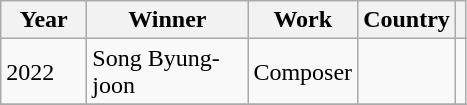<table class="wikitable" | align=center>
<tr>
<th style="width:50px">Year</th>
<th style="width:100px">Winner</th>
<th>Work</th>
<th>Country</th>
<th></th>
</tr>
<tr>
<td rowspan="1">2022</td>
<td>Song Byung-joon</td>
<td>Composer</td>
<td></td>
<td style="text-align: center;"></td>
</tr>
<tr>
</tr>
</table>
